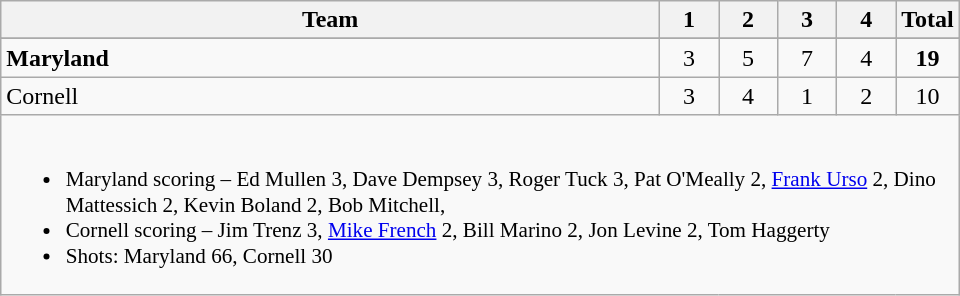<table class="wikitable" style="text-align:center; max-width:40em">
<tr>
<th>Team</th>
<th style="width:2em">1</th>
<th style="width:2em">2</th>
<th style="width:2em">3</th>
<th style="width:2em">4</th>
<th style="width:2em">Total</th>
</tr>
<tr>
</tr>
<tr>
<td style="text-align:left"><strong>Maryland</strong></td>
<td>3</td>
<td>5</td>
<td>7</td>
<td>4</td>
<td><strong>19</strong></td>
</tr>
<tr>
<td style="text-align:left">Cornell</td>
<td>3</td>
<td>4</td>
<td>1</td>
<td>2</td>
<td>10</td>
</tr>
<tr>
<td colspan=6 style="text-align:left; font-size:88%;"><br><ul><li>Maryland scoring – Ed Mullen 3, Dave Dempsey 3, Roger Tuck 3, Pat O'Meally 2, <a href='#'>Frank Urso</a> 2, Dino Mattessich 2, Kevin Boland 2, Bob Mitchell, </li><li>Cornell scoring – Jim Trenz 3, <a href='#'>Mike French</a> 2, Bill Marino 2, Jon Levine 2, Tom Haggerty</li><li>Shots: Maryland 66, Cornell 30</li></ul></td>
</tr>
</table>
